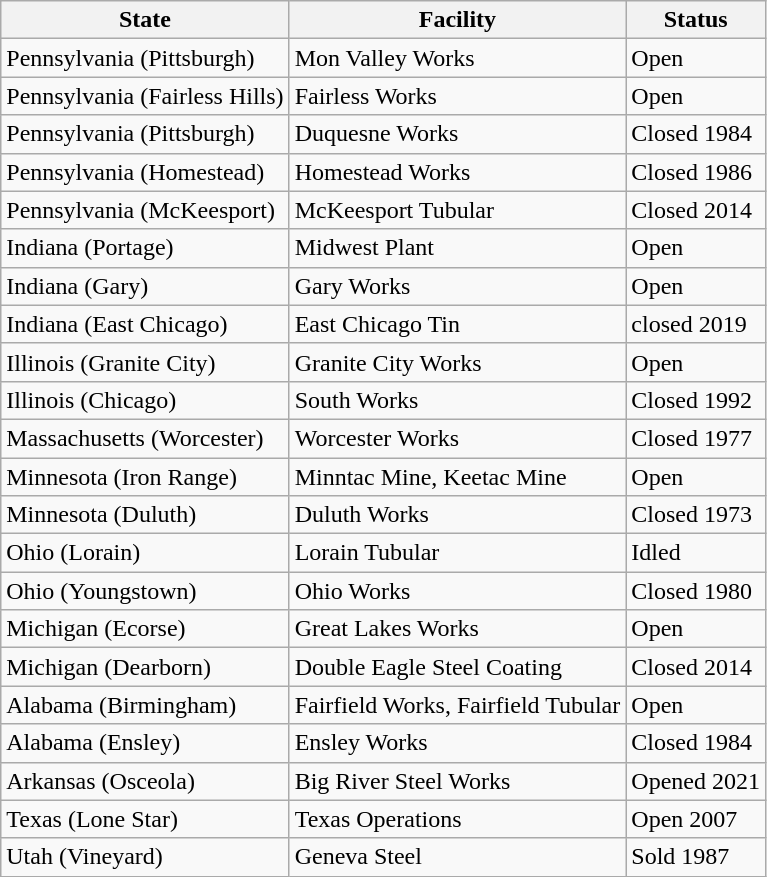<table class="wikitable">
<tr>
<th>State</th>
<th>Facility</th>
<th>Status</th>
</tr>
<tr>
<td>Pennsylvania (Pittsburgh)</td>
<td>Mon Valley Works</td>
<td>Open</td>
</tr>
<tr>
<td>Pennsylvania (Fairless Hills)</td>
<td>Fairless Works</td>
<td>Open</td>
</tr>
<tr>
<td>Pennsylvania (Pittsburgh)</td>
<td>Duquesne Works</td>
<td>Closed 1984</td>
</tr>
<tr>
<td>Pennsylvania (Homestead)</td>
<td>Homestead Works</td>
<td>Closed 1986</td>
</tr>
<tr>
<td>Pennsylvania (McKeesport)</td>
<td>McKeesport Tubular</td>
<td>Closed 2014</td>
</tr>
<tr>
<td>Indiana (Portage)</td>
<td>Midwest Plant</td>
<td>Open</td>
</tr>
<tr>
<td>Indiana (Gary)</td>
<td>Gary Works</td>
<td>Open</td>
</tr>
<tr>
<td>Indiana (East Chicago)</td>
<td>East Chicago Tin</td>
<td>closed 2019</td>
</tr>
<tr>
<td>Illinois (Granite City)</td>
<td>Granite City Works</td>
<td>Open</td>
</tr>
<tr>
<td>Illinois (Chicago)</td>
<td>South Works</td>
<td>Closed 1992</td>
</tr>
<tr>
<td>Massachusetts (Worcester)</td>
<td>Worcester Works</td>
<td>Closed 1977</td>
</tr>
<tr>
<td>Minnesota (Iron Range)</td>
<td>Minntac Mine, Keetac Mine</td>
<td>Open</td>
</tr>
<tr>
<td>Minnesota (Duluth)</td>
<td>Duluth Works</td>
<td>Closed 1973</td>
</tr>
<tr>
<td>Ohio (Lorain)</td>
<td>Lorain Tubular</td>
<td>Idled</td>
</tr>
<tr>
<td>Ohio (Youngstown)</td>
<td>Ohio Works</td>
<td>Closed 1980</td>
</tr>
<tr>
<td>Michigan (Ecorse)</td>
<td>Great Lakes Works</td>
<td>Open</td>
</tr>
<tr>
<td>Michigan (Dearborn)</td>
<td>Double Eagle Steel Coating</td>
<td>Closed 2014</td>
</tr>
<tr>
<td>Alabama (Birmingham)</td>
<td>Fairfield Works, Fairfield Tubular</td>
<td>Open</td>
</tr>
<tr>
<td>Alabama (Ensley)</td>
<td>Ensley Works</td>
<td>Closed 1984</td>
</tr>
<tr>
<td>Arkansas (Osceola)</td>
<td>Big River Steel Works</td>
<td>Opened 2021</td>
</tr>
<tr>
<td>Texas (Lone Star)</td>
<td>Texas Operations</td>
<td>Open 2007</td>
</tr>
<tr>
<td>Utah (Vineyard)</td>
<td>Geneva Steel</td>
<td>Sold 1987</td>
</tr>
</table>
